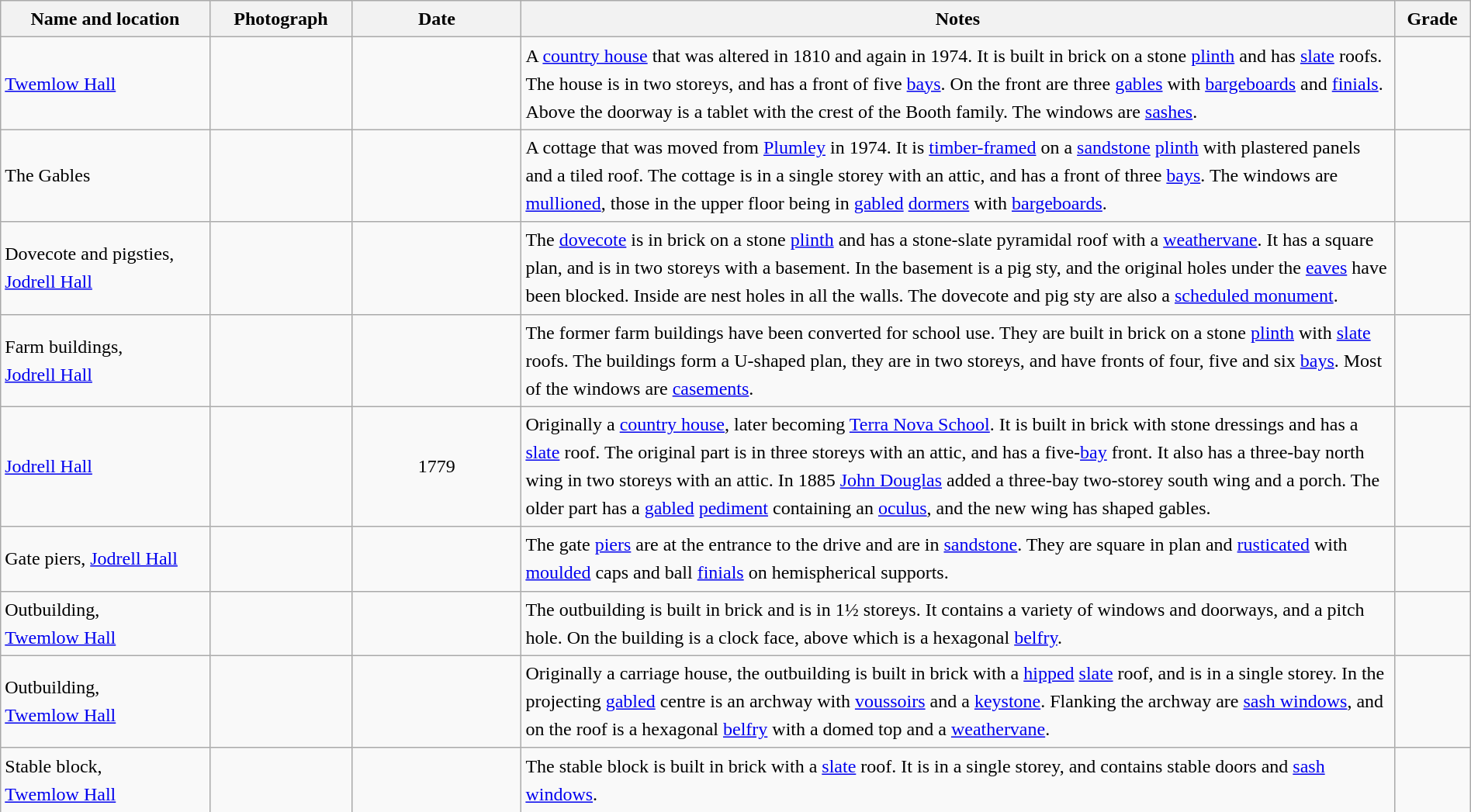<table class="wikitable sortable plainrowheaders" style="width:100%; border:0; text-align:left; line-height:150%;">
<tr>
<th scope="col"  style="width:150px">Name and location</th>
<th scope="col"  style="width:100px" class="unsortable">Photograph</th>
<th scope="col"  style="width:120px">Date</th>
<th scope="col"  style="width:650px" class="unsortable">Notes</th>
<th scope="col"  style="width:50px">Grade</th>
</tr>
<tr>
<td><a href='#'>Twemlow Hall</a><br><small></small></td>
<td></td>
<td align="center"></td>
<td>A <a href='#'>country house</a> that was altered in 1810 and again in 1974.  It is built in brick on a stone <a href='#'>plinth</a> and has <a href='#'>slate</a> roofs.  The house is in two storeys, and has a front of five <a href='#'>bays</a>.  On the front are three <a href='#'>gables</a> with <a href='#'>bargeboards</a> and <a href='#'>finials</a>.  Above the doorway is a tablet with the crest of the Booth family.  The windows are <a href='#'>sashes</a>.</td>
<td align="center" ></td>
</tr>
<tr>
<td>The Gables<br><small></small></td>
<td></td>
<td align="center"></td>
<td>A cottage that was moved from <a href='#'>Plumley</a> in 1974.  It is <a href='#'>timber-framed</a> on a <a href='#'>sandstone</a> <a href='#'>plinth</a>  with plastered panels and a tiled roof.  The cottage is in a single storey with an attic, and has a front of three <a href='#'>bays</a>.  The windows are <a href='#'>mullioned</a>, those in the upper floor being in <a href='#'>gabled</a> <a href='#'>dormers</a> with <a href='#'>bargeboards</a>.</td>
<td align="center" ></td>
</tr>
<tr>
<td>Dovecote and pigsties, <a href='#'>Jodrell Hall</a><br><small></small></td>
<td></td>
<td align="center"></td>
<td>The <a href='#'>dovecote</a> is in brick on a stone <a href='#'>plinth</a> and has a stone-slate pyramidal roof with a <a href='#'>weathervane</a>.  It has a square plan, and is in two storeys with a basement.  In the basement is a pig sty, and the original holes under the <a href='#'>eaves</a> have been blocked.  Inside are nest holes in all the walls.  The dovecote and pig sty are also a <a href='#'>scheduled monument</a>.</td>
<td align="center" ></td>
</tr>
<tr>
<td>Farm buildings,<br><a href='#'>Jodrell Hall</a><br><small></small></td>
<td></td>
<td align="center"></td>
<td>The former farm buildings have been converted for school use.  They are built in brick on a stone <a href='#'>plinth</a> with <a href='#'>slate</a> roofs.  The buildings form a U-shaped plan, they are in two storeys, and have fronts of four, five and six <a href='#'>bays</a>.  Most of the windows are <a href='#'>casements</a>.</td>
<td align="center" ></td>
</tr>
<tr>
<td><a href='#'>Jodrell Hall</a><br><small></small></td>
<td></td>
<td align="center">1779</td>
<td>Originally a <a href='#'>country house</a>, later becoming <a href='#'>Terra Nova School</a>.  It is built in brick with stone dressings and has a <a href='#'>slate</a> roof.  The original part is in three storeys with an attic, and has a five-<a href='#'>bay</a> front.  It also has a three-bay north wing in two storeys with an attic.  In 1885 <a href='#'>John Douglas</a> added a three-bay two-storey south wing and a porch.  The older part has a <a href='#'>gabled</a> <a href='#'>pediment</a> containing an <a href='#'>oculus</a>, and the new wing has shaped gables.</td>
<td align="center" ></td>
</tr>
<tr>
<td>Gate piers, <a href='#'>Jodrell Hall</a><br><small></small></td>
<td></td>
<td align="center"></td>
<td>The gate <a href='#'>piers</a> are at the entrance to the drive and are in <a href='#'>sandstone</a>.  They are square in plan and <a href='#'>rusticated</a> with <a href='#'>moulded</a> caps and ball <a href='#'>finials</a> on hemispherical supports.</td>
<td align="center" ></td>
</tr>
<tr>
<td>Outbuilding,<br><a href='#'>Twemlow Hall</a><br><small></small></td>
<td></td>
<td align="center"></td>
<td>The outbuilding is built in brick and is in 1½ storeys.  It contains a variety of windows and doorways, and a pitch hole.  On the building is a clock face, above which is a hexagonal <a href='#'>belfry</a>.</td>
<td align="center" ></td>
</tr>
<tr>
<td>Outbuilding,<br><a href='#'>Twemlow Hall</a><br><small></small></td>
<td></td>
<td align="center"></td>
<td>Originally a carriage house, the outbuilding is built in brick with a <a href='#'>hipped</a> <a href='#'>slate</a> roof, and is in a single storey.  In the projecting <a href='#'>gabled</a> centre is an archway with <a href='#'>voussoirs</a> and a <a href='#'>keystone</a>.  Flanking the archway are <a href='#'>sash windows</a>, and on the roof is a hexagonal <a href='#'>belfry</a> with a domed top and a <a href='#'>weathervane</a>.</td>
<td align="center" ></td>
</tr>
<tr>
<td>Stable block,<br><a href='#'>Twemlow Hall</a><br><small></small></td>
<td></td>
<td align="center"></td>
<td>The stable block is built in brick with a <a href='#'>slate</a> roof.  It is in a single storey, and contains stable doors and <a href='#'>sash windows</a>.</td>
<td align="center" ></td>
</tr>
<tr>
</tr>
</table>
